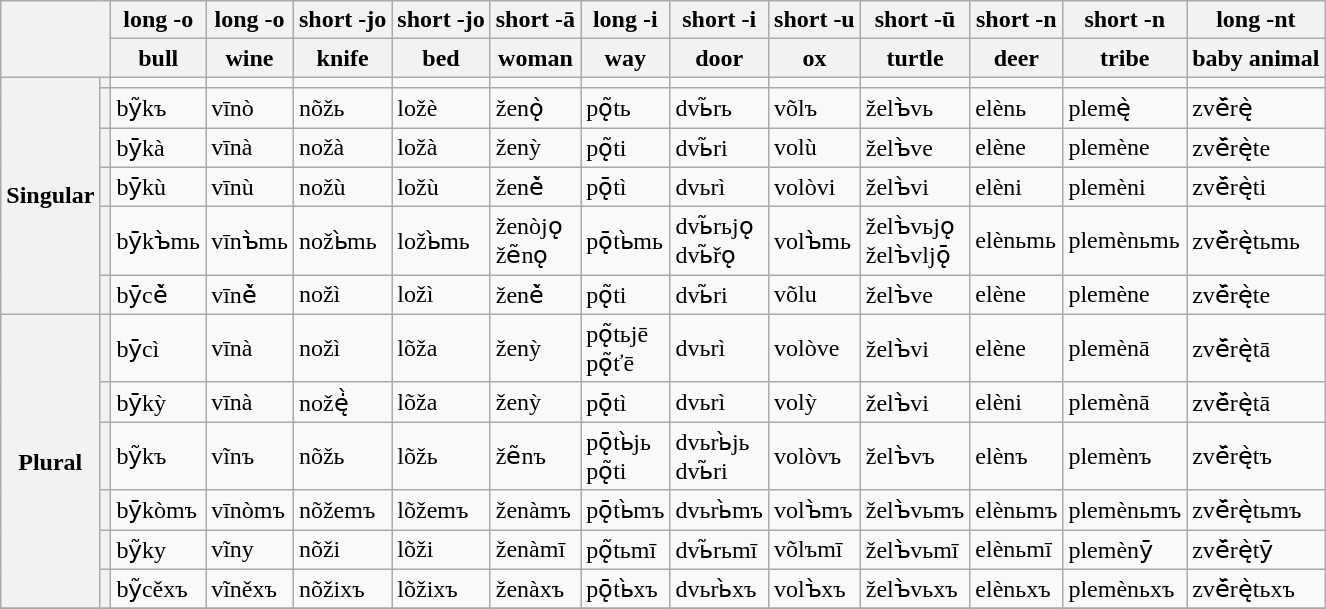<table class="wikitable">
<tr>
<th rowspan=2 colspan=2></th>
<th> long -o</th>
<th> long -o</th>
<th> short -jo</th>
<th> short -jo</th>
<th> short -ā</th>
<th> long -i</th>
<th> short -i</th>
<th> short -u</th>
<th> short -ū</th>
<th> short -n</th>
<th> short -n</th>
<th> long -nt</th>
</tr>
<tr>
<th>bull</th>
<th>wine</th>
<th>knife</th>
<th>bed</th>
<th>woman</th>
<th>way</th>
<th>door</th>
<th>ox</th>
<th>turtle</th>
<th>deer</th>
<th>tribe</th>
<th>baby animal</th>
</tr>
<tr>
<th rowspan=6>Singular</th>
<th></th>
<td></td>
<td></td>
<td></td>
<td></td>
<td></td>
<td></td>
<td></td>
<td></td>
<td></td>
<td></td>
<td></td>
<td></td>
</tr>
<tr>
<th></th>
<td>bỹkъ</td>
<td>vīnò</td>
<td>nõžь</td>
<td>ložè</td>
<td>ženǫ̀</td>
<td>pǫ̃tь</td>
<td>dvь̃rь</td>
<td>võlъ</td>
<td>želъ̀vь</td>
<td>elènь</td>
<td>plemę̀</td>
<td>zvě̄rę̀</td>
</tr>
<tr>
<th></th>
<td>bȳkà</td>
<td>vīnà</td>
<td>nožà</td>
<td>ložà</td>
<td>ženỳ</td>
<td>pǫ̃ti</td>
<td>dvь̃ri</td>
<td>volù</td>
<td>želъ̀ve</td>
<td>elène</td>
<td>plemène</td>
<td>zvě̄rę̀te</td>
</tr>
<tr>
<th></th>
<td>bȳkù</td>
<td>vīnù</td>
<td>nožù</td>
<td>ložù</td>
<td>ženě̀</td>
<td>pǭtì</td>
<td>dvьrì</td>
<td>volòvi</td>
<td>želъ̀vi</td>
<td>elèni</td>
<td>plemèni</td>
<td>zvě̄rę̀ti</td>
</tr>
<tr>
<th></th>
<td>bȳkъ̀mь</td>
<td>vīnъ̀mь</td>
<td>nožь̀mь</td>
<td>ložь̀mь</td>
<td>ženòjǫ<br>žẽnǫ</td>
<td>pǭtь̀mь</td>
<td>dvь̃rьjǫ<br>dvь̃řǫ</td>
<td>volъ̀mь</td>
<td>želъ̀vьjǫ<br>želъ̀vljǭ</td>
<td>elènьmь</td>
<td>plemènьmь</td>
<td>zvě̄rę̀tьmь</td>
</tr>
<tr>
<th></th>
<td>bȳcě̀</td>
<td>vīně̀</td>
<td>nožì</td>
<td>ložì</td>
<td>ženě̀</td>
<td>pǫ̃ti</td>
<td>dvь̃ri</td>
<td>võlu</td>
<td>želъ̀ve</td>
<td>elène</td>
<td>plemène</td>
<td>zvě̄rę̀te</td>
</tr>
<tr>
<th rowspan=6>Plural</th>
<th></th>
<td>bȳcì</td>
<td>vīnà</td>
<td>nožì</td>
<td>lõža</td>
<td>ženỳ</td>
<td>pǫ̃tьjē<br>pǫ̃ťē</td>
<td>dvьrì</td>
<td>volòve</td>
<td>želъ̀vi</td>
<td>elène</td>
<td>plemènā</td>
<td>zvě̄rę̀tā</td>
</tr>
<tr>
<th></th>
<td>bȳkỳ</td>
<td>vīnà</td>
<td>nožę̇̀</td>
<td>lõža</td>
<td>ženỳ</td>
<td>pǭtì</td>
<td>dvьrì</td>
<td>volỳ</td>
<td>želъ̀vi</td>
<td>elèni</td>
<td>plemènā</td>
<td>zvě̄rę̀tā</td>
</tr>
<tr>
<th></th>
<td>bỹkъ</td>
<td>vĩnъ</td>
<td>nõžь</td>
<td>lõžь</td>
<td>žẽnъ</td>
<td>pǭtь̀jь <br>pǫ̃ti</td>
<td>dvьrь̀jь <br>dvь̃ri</td>
<td>volòvъ</td>
<td>želъ̀vъ</td>
<td>elènъ</td>
<td>plemènъ</td>
<td>zvě̄rę̀tъ</td>
</tr>
<tr>
<th></th>
<td>bȳkòmъ</td>
<td>vīnòmъ</td>
<td>nõžemъ</td>
<td>lõžemъ</td>
<td>ženàmъ</td>
<td>pǭtь̀mъ</td>
<td>dvьrь̀mъ</td>
<td>volъ̀mъ</td>
<td>želъ̀vьmъ</td>
<td>elènьmъ</td>
<td>plemènьmъ</td>
<td>zvě̄rę̀tьmъ</td>
</tr>
<tr>
<th></th>
<td>bỹky</td>
<td>vĩny</td>
<td>nõži</td>
<td>lõži</td>
<td>ženàmī</td>
<td>pǫ̃tьmī</td>
<td>dvь̃rьmī</td>
<td>võlъmī</td>
<td>želъ̀vьmī</td>
<td>elènьmī</td>
<td>plemènȳ</td>
<td>zvě̄rę̀tȳ</td>
</tr>
<tr>
<th></th>
<td>bỹcěxъ</td>
<td>vĩněxъ</td>
<td>nõžixъ</td>
<td>lõžixъ</td>
<td>ženàxъ</td>
<td>pǭtь̀xъ</td>
<td>dvьrь̀xъ</td>
<td>volъ̀xъ</td>
<td>želъ̀vьxъ</td>
<td>elènьxъ</td>
<td>plemènьxъ</td>
<td>zvě̄rę̀tьxъ</td>
</tr>
<tr>
</tr>
</table>
